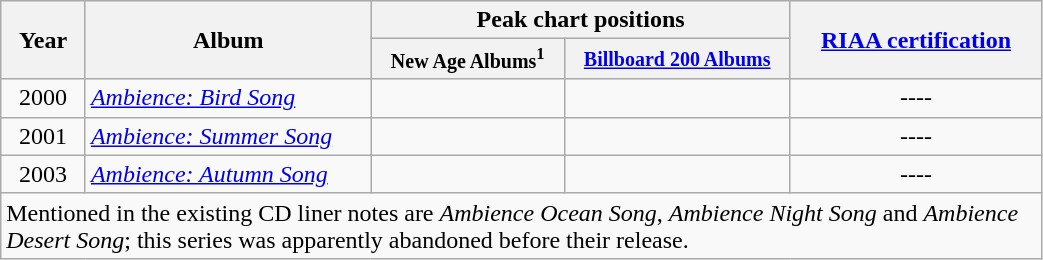<table class="wikitable"  style="width:55%; text-align:center;">
<tr>
<th rowspan="2">Year</th>
<th rowspan="2">Album</th>
<th colspan="2">Peak chart positions</th>
<th rowspan="2"><strong><a href='#'>RIAA certification</a></strong></th>
</tr>
<tr>
<th><small>New Age Albums<sup>1</sup></small></th>
<th><small><a href='#'>Billboard 200 Albums</a></small></th>
</tr>
<tr style="text-align:center;">
<td>2000</td>
<td align="left"><em><a href='#'>Ambience: Bird Song</a></em></td>
<td></td>
<td></td>
<td>----</td>
</tr>
<tr style="text-align:center;">
<td>2001</td>
<td align="left"><em><a href='#'>Ambience: Summer Song</a></em></td>
<td></td>
<td></td>
<td>----</td>
</tr>
<tr style="text-align:center;">
<td>2003</td>
<td align="left"><em><a href='#'>Ambience: Autumn Song</a></em></td>
<td></td>
<td></td>
<td>----</td>
</tr>
<tr style="text-align:left;">
<td colspan="5">Mentioned in the existing CD liner notes are <em>Ambience Ocean Song</em>, <em>Ambience Night Song</em> and <em>Ambience Desert Song</em>; this series was apparently abandoned before their release.</td>
</tr>
</table>
